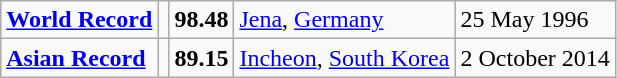<table class="wikitable">
<tr>
<td><strong><a href='#'>World Record</a></strong></td>
<td></td>
<td><strong>98.48</strong></td>
<td><a href='#'>Jena</a>, <a href='#'>Germany</a></td>
<td>25 May 1996</td>
</tr>
<tr>
<td><strong><a href='#'>Asian Record</a></strong></td>
<td></td>
<td><strong>89.15</strong></td>
<td><a href='#'>Incheon</a>, <a href='#'>South Korea</a></td>
<td>2 October 2014</td>
</tr>
</table>
